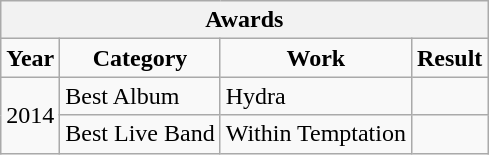<table class="wikitable">
<tr style="text-align:center;">
<th colspan=5>Awards</th>
</tr>
<tr style="text-align:center;">
<td><strong>Year</strong></td>
<td><strong>Category</strong></td>
<td><strong>Work</strong></td>
<td><strong>Result</strong></td>
</tr>
<tr>
<td rowspan ="2">2014</td>
<td>Best Album</td>
<td>Hydra</td>
<td></td>
</tr>
<tr>
<td>Best Live Band</td>
<td>Within Temptation</td>
<td></td>
</tr>
</table>
